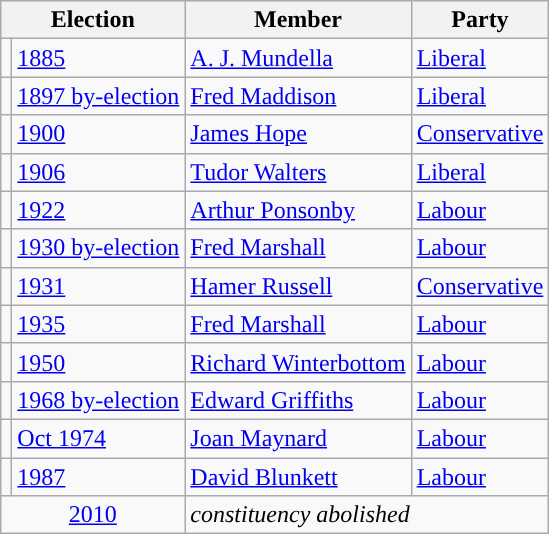<table class="wikitable">
<tr>
<th colspan="2">Election</th>
<th>Member</th>
<th>Party</th>
</tr>
<tr>
<td style="color:inherit;background-color: "></td>
<td><a href='#'>1885</a></td>
<td><a href='#'>A. J. Mundella</a></td>
<td><a href='#'>Liberal</a></td>
</tr>
<tr>
<td style="color:inherit;background-color: "></td>
<td><a href='#'>1897 by-election</a></td>
<td><a href='#'>Fred Maddison</a></td>
<td><a href='#'>Liberal</a></td>
</tr>
<tr>
<td style="color:inherit;background-color: "></td>
<td><a href='#'>1900</a></td>
<td><a href='#'>James Hope</a></td>
<td><a href='#'>Conservative</a></td>
</tr>
<tr>
<td style="color:inherit;background-color: "></td>
<td><a href='#'>1906</a></td>
<td><a href='#'>Tudor Walters</a></td>
<td><a href='#'>Liberal</a></td>
</tr>
<tr>
<td style="color:inherit;background-color: "></td>
<td><a href='#'>1922</a></td>
<td><a href='#'>Arthur Ponsonby</a></td>
<td><a href='#'>Labour</a></td>
</tr>
<tr>
<td style="color:inherit;background-color: "></td>
<td><a href='#'>1930 by-election</a></td>
<td><a href='#'>Fred Marshall</a></td>
<td><a href='#'>Labour</a></td>
</tr>
<tr>
<td style="color:inherit;background-color: "></td>
<td><a href='#'>1931</a></td>
<td><a href='#'>Hamer Russell</a></td>
<td><a href='#'>Conservative</a></td>
</tr>
<tr>
<td style="color:inherit;background-color: "></td>
<td><a href='#'>1935</a></td>
<td><a href='#'>Fred Marshall</a></td>
<td><a href='#'>Labour</a></td>
</tr>
<tr>
<td style="color:inherit;background-color: "></td>
<td><a href='#'>1950</a></td>
<td><a href='#'>Richard Winterbottom</a></td>
<td><a href='#'>Labour</a></td>
</tr>
<tr>
<td style="color:inherit;background-color: "></td>
<td><a href='#'>1968 by-election</a></td>
<td><a href='#'>Edward Griffiths</a></td>
<td><a href='#'>Labour</a></td>
</tr>
<tr>
<td style="color:inherit;background-color: "></td>
<td><a href='#'>Oct 1974</a></td>
<td><a href='#'>Joan Maynard</a></td>
<td><a href='#'>Labour</a></td>
</tr>
<tr>
<td style="color:inherit;background-color: "></td>
<td><a href='#'>1987</a></td>
<td><a href='#'>David Blunkett</a></td>
<td><a href='#'>Labour</a></td>
</tr>
<tr>
<td colspan="2" align="center"><a href='#'>2010</a></td>
<td colspan="2"><em>constituency abolished</em></td>
</tr>
</table>
